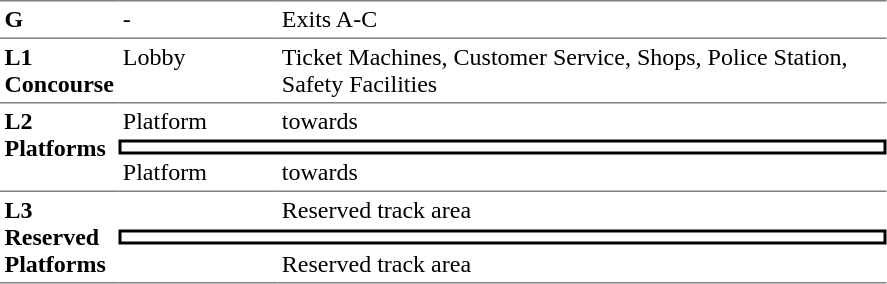<table border=0 cellspacing=0 cellpadding=3>
<tr>
<td style="border-top:solid 1px gray;" width=50 valign=top><strong>G</strong></td>
<td style="border-top:solid 1px gray;" width=100 valign=top>-</td>
<td style="border-top:solid 1px gray;" width=400 valign=top>Exits A-C</td>
</tr>
<tr>
<td style="border-bottom:solid 1px gray; border-top:solid 1px gray;" valign=top><strong>L1<br>Concourse</strong></td>
<td style="border-bottom:solid 1px gray; border-top:solid 1px gray;" valign=top>Lobby</td>
<td style="border-bottom:solid 1px gray; border-top:solid 1px gray;" valign=top>Ticket Machines, Customer Service, Shops, Police Station, Safety Facilities</td>
</tr>
<tr>
<td style="border-bottom:solid 1px gray;" rowspan=3 valign=top><strong>L2<br>Platforms</strong></td>
<td>Platform </td>
<td>  towards  </td>
</tr>
<tr>
<td style="border-right:solid 2px black;border-left:solid 2px black;border-top:solid 2px black;border-bottom:solid 2px black;text-align:center;" colspan=2></td>
</tr>
<tr>
<td style="border-bottom:solid 1px gray;">Platform </td>
<td style="border-bottom:solid 1px gray;"> towards   </td>
</tr>
<tr>
<td style="border-bottom:solid 1px gray;" rowspan=3 valign=top><strong>L3<br>Reserved Platforms</strong></td>
<td></td>
<td> Reserved track area</td>
</tr>
<tr>
<td style="border-right:solid 2px black;border-left:solid 2px black;border-top:solid 2px black;border-bottom:solid 2px black;text-align:center;" colspan=2></td>
</tr>
<tr>
<td style="border-bottom:solid 1px gray;"></td>
<td style="border-bottom:solid 1px gray;"> Reserved track area</td>
</tr>
</table>
